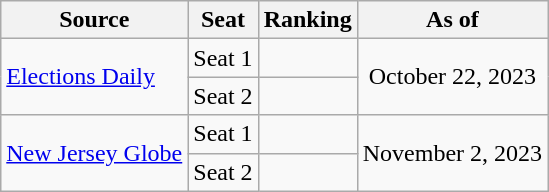<table class="wikitable" style="text-align:center">
<tr>
<th>Source</th>
<th>Seat</th>
<th>Ranking</th>
<th>As of</th>
</tr>
<tr>
<td align=left rowspan="2"><a href='#'>Elections Daily</a></td>
<td>Seat 1</td>
<td></td>
<td rowspan="2">October 22, 2023</td>
</tr>
<tr>
<td>Seat 2</td>
<td></td>
</tr>
<tr>
<td align=left rowspan="2"><a href='#'>New Jersey Globe</a></td>
<td>Seat 1</td>
<td></td>
<td rowspan="2">November 2, 2023</td>
</tr>
<tr>
<td>Seat 2</td>
<td></td>
</tr>
</table>
